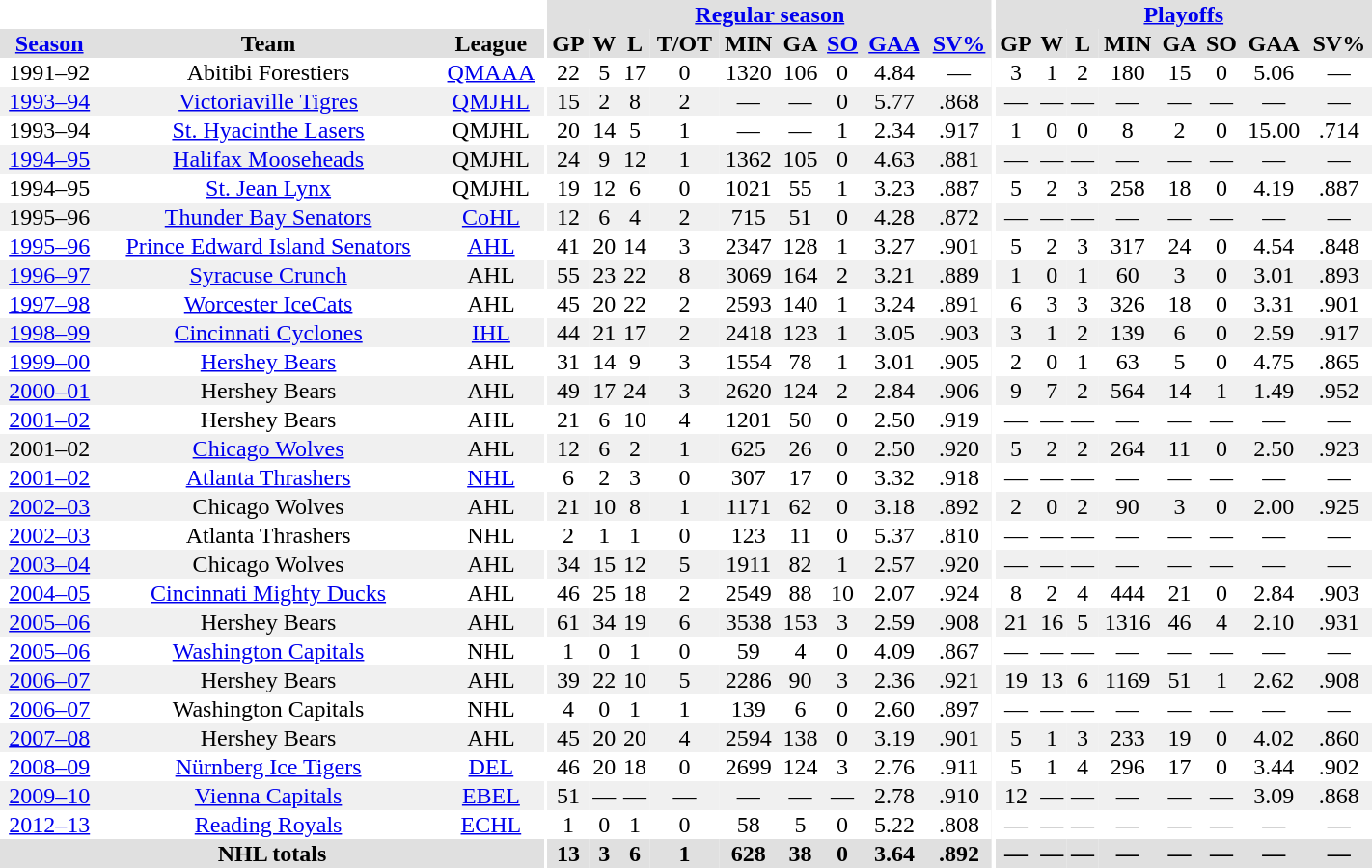<table border="0" cellpadding="1" cellspacing="0" style="text-align:center; width:75%">
<tr ALIGN="center" bgcolor="#e0e0e0">
<th align="center" colspan="3" bgcolor="#ffffff"></th>
<th align="center" rowspan="99" bgcolor="#ffffff"></th>
<th align="center" colspan="9" bgcolor="#e0e0e0"><a href='#'>Regular season</a></th>
<th align="center" rowspan="99" bgcolor="#ffffff"></th>
<th align="center" colspan="8" bgcolor="#e0e0e0"><a href='#'>Playoffs</a></th>
</tr>
<tr ALIGN="center" bgcolor="#e0e0e0">
<th><a href='#'>Season</a></th>
<th>Team</th>
<th>League</th>
<th>GP</th>
<th>W</th>
<th>L</th>
<th>T/OT</th>
<th>MIN</th>
<th>GA</th>
<th><a href='#'>SO</a></th>
<th><a href='#'>GAA</a></th>
<th><a href='#'>SV%</a></th>
<th>GP</th>
<th>W</th>
<th>L</th>
<th>MIN</th>
<th>GA</th>
<th>SO</th>
<th>GAA</th>
<th>SV%</th>
</tr>
<tr ALIGN="center">
<td>1991–92</td>
<td>Abitibi Forestiers</td>
<td><a href='#'>QMAAA</a></td>
<td>22</td>
<td>5</td>
<td>17</td>
<td>0</td>
<td>1320</td>
<td>106</td>
<td>0</td>
<td>4.84</td>
<td>—</td>
<td>3</td>
<td>1</td>
<td>2</td>
<td>180</td>
<td>15</td>
<td>0</td>
<td>5.06</td>
<td>—</td>
</tr>
<tr ALIGN="center" bgcolor="#f0f0f0">
<td><a href='#'>1993–94</a></td>
<td><a href='#'>Victoriaville Tigres</a></td>
<td><a href='#'>QMJHL</a></td>
<td>15</td>
<td>2</td>
<td>8</td>
<td>2</td>
<td>—</td>
<td>—</td>
<td>0</td>
<td>5.77</td>
<td>.868</td>
<td>—</td>
<td>—</td>
<td>—</td>
<td>—</td>
<td>—</td>
<td>—</td>
<td>—</td>
<td>—</td>
</tr>
<tr ALIGN="center">
<td>1993–94</td>
<td><a href='#'>St. Hyacinthe Lasers</a></td>
<td>QMJHL</td>
<td>20</td>
<td>14</td>
<td>5</td>
<td>1</td>
<td>—</td>
<td>—</td>
<td>1</td>
<td>2.34</td>
<td>.917</td>
<td>1</td>
<td>0</td>
<td>0</td>
<td>8</td>
<td>2</td>
<td>0</td>
<td>15.00</td>
<td>.714</td>
</tr>
<tr ALIGN="center" bgcolor="#f0f0f0">
<td><a href='#'>1994–95</a></td>
<td><a href='#'>Halifax Mooseheads</a></td>
<td>QMJHL</td>
<td>24</td>
<td>9</td>
<td>12</td>
<td>1</td>
<td>1362</td>
<td>105</td>
<td>0</td>
<td>4.63</td>
<td>.881</td>
<td>—</td>
<td>—</td>
<td>—</td>
<td>—</td>
<td>—</td>
<td>—</td>
<td>—</td>
<td>—</td>
</tr>
<tr ALIGN="center">
<td>1994–95</td>
<td><a href='#'>St. Jean Lynx</a></td>
<td>QMJHL</td>
<td>19</td>
<td>12</td>
<td>6</td>
<td>0</td>
<td>1021</td>
<td>55</td>
<td>1</td>
<td>3.23</td>
<td>.887</td>
<td>5</td>
<td>2</td>
<td>3</td>
<td>258</td>
<td>18</td>
<td>0</td>
<td>4.19</td>
<td>.887</td>
</tr>
<tr ALIGN="center" bgcolor="#f0f0f0">
<td>1995–96</td>
<td><a href='#'>Thunder Bay Senators</a></td>
<td><a href='#'>CoHL</a></td>
<td>12</td>
<td>6</td>
<td>4</td>
<td>2</td>
<td>715</td>
<td>51</td>
<td>0</td>
<td>4.28</td>
<td>.872</td>
<td>—</td>
<td>—</td>
<td>—</td>
<td>—</td>
<td>—</td>
<td>—</td>
<td>—</td>
<td>—</td>
</tr>
<tr ALIGN="center">
<td><a href='#'>1995–96</a></td>
<td><a href='#'>Prince Edward Island Senators</a></td>
<td><a href='#'>AHL</a></td>
<td>41</td>
<td>20</td>
<td>14</td>
<td>3</td>
<td>2347</td>
<td>128</td>
<td>1</td>
<td>3.27</td>
<td>.901</td>
<td>5</td>
<td>2</td>
<td>3</td>
<td>317</td>
<td>24</td>
<td>0</td>
<td>4.54</td>
<td>.848</td>
</tr>
<tr ALIGN="center" bgcolor="#f0f0f0">
<td><a href='#'>1996–97</a></td>
<td><a href='#'>Syracuse Crunch</a></td>
<td>AHL</td>
<td>55</td>
<td>23</td>
<td>22</td>
<td>8</td>
<td>3069</td>
<td>164</td>
<td>2</td>
<td>3.21</td>
<td>.889</td>
<td>1</td>
<td>0</td>
<td>1</td>
<td>60</td>
<td>3</td>
<td>0</td>
<td>3.01</td>
<td>.893</td>
</tr>
<tr ALIGN="center">
<td><a href='#'>1997–98</a></td>
<td><a href='#'>Worcester IceCats</a></td>
<td>AHL</td>
<td>45</td>
<td>20</td>
<td>22</td>
<td>2</td>
<td>2593</td>
<td>140</td>
<td>1</td>
<td>3.24</td>
<td>.891</td>
<td>6</td>
<td>3</td>
<td>3</td>
<td>326</td>
<td>18</td>
<td>0</td>
<td>3.31</td>
<td>.901</td>
</tr>
<tr ALIGN="center" bgcolor="#f0f0f0">
<td><a href='#'>1998–99</a></td>
<td><a href='#'>Cincinnati Cyclones</a></td>
<td><a href='#'>IHL</a></td>
<td>44</td>
<td>21</td>
<td>17</td>
<td>2</td>
<td>2418</td>
<td>123</td>
<td>1</td>
<td>3.05</td>
<td>.903</td>
<td>3</td>
<td>1</td>
<td>2</td>
<td>139</td>
<td>6</td>
<td>0</td>
<td>2.59</td>
<td>.917</td>
</tr>
<tr ALIGN="center">
<td><a href='#'>1999–00</a></td>
<td><a href='#'>Hershey Bears</a></td>
<td>AHL</td>
<td>31</td>
<td>14</td>
<td>9</td>
<td>3</td>
<td>1554</td>
<td>78</td>
<td>1</td>
<td>3.01</td>
<td>.905</td>
<td>2</td>
<td>0</td>
<td>1</td>
<td>63</td>
<td>5</td>
<td>0</td>
<td>4.75</td>
<td>.865</td>
</tr>
<tr ALIGN="center" bgcolor="#f0f0f0">
<td><a href='#'>2000–01</a></td>
<td>Hershey Bears</td>
<td>AHL</td>
<td>49</td>
<td>17</td>
<td>24</td>
<td>3</td>
<td>2620</td>
<td>124</td>
<td>2</td>
<td>2.84</td>
<td>.906</td>
<td>9</td>
<td>7</td>
<td>2</td>
<td>564</td>
<td>14</td>
<td>1</td>
<td>1.49</td>
<td>.952</td>
</tr>
<tr ALIGN="center">
<td><a href='#'>2001–02</a></td>
<td>Hershey Bears</td>
<td>AHL</td>
<td>21</td>
<td>6</td>
<td>10</td>
<td>4</td>
<td>1201</td>
<td>50</td>
<td>0</td>
<td>2.50</td>
<td>.919</td>
<td>—</td>
<td>—</td>
<td>—</td>
<td>—</td>
<td>—</td>
<td>—</td>
<td>—</td>
<td>—</td>
</tr>
<tr ALIGN="center" bgcolor="#f0f0f0">
<td>2001–02</td>
<td><a href='#'>Chicago Wolves</a></td>
<td>AHL</td>
<td>12</td>
<td>6</td>
<td>2</td>
<td>1</td>
<td>625</td>
<td>26</td>
<td>0</td>
<td>2.50</td>
<td>.920</td>
<td>5</td>
<td>2</td>
<td>2</td>
<td>264</td>
<td>11</td>
<td>0</td>
<td>2.50</td>
<td>.923</td>
</tr>
<tr ALIGN="center">
<td><a href='#'>2001–02</a></td>
<td><a href='#'>Atlanta Thrashers</a></td>
<td><a href='#'>NHL</a></td>
<td>6</td>
<td>2</td>
<td>3</td>
<td>0</td>
<td>307</td>
<td>17</td>
<td>0</td>
<td>3.32</td>
<td>.918</td>
<td>—</td>
<td>—</td>
<td>—</td>
<td>—</td>
<td>—</td>
<td>—</td>
<td>—</td>
<td>—</td>
</tr>
<tr ALIGN="center" bgcolor="#f0f0f0">
<td><a href='#'>2002–03</a></td>
<td>Chicago Wolves</td>
<td>AHL</td>
<td>21</td>
<td>10</td>
<td>8</td>
<td>1</td>
<td>1171</td>
<td>62</td>
<td>0</td>
<td>3.18</td>
<td>.892</td>
<td>2</td>
<td>0</td>
<td>2</td>
<td>90</td>
<td>3</td>
<td>0</td>
<td>2.00</td>
<td>.925</td>
</tr>
<tr ALIGN="center">
<td><a href='#'>2002–03</a></td>
<td>Atlanta Thrashers</td>
<td>NHL</td>
<td>2</td>
<td>1</td>
<td>1</td>
<td>0</td>
<td>123</td>
<td>11</td>
<td>0</td>
<td>5.37</td>
<td>.810</td>
<td>—</td>
<td>—</td>
<td>—</td>
<td>—</td>
<td>—</td>
<td>—</td>
<td>—</td>
<td>—</td>
</tr>
<tr ALIGN="center" bgcolor="#f0f0f0">
<td><a href='#'>2003–04</a></td>
<td>Chicago Wolves</td>
<td>AHL</td>
<td>34</td>
<td>15</td>
<td>12</td>
<td>5</td>
<td>1911</td>
<td>82</td>
<td>1</td>
<td>2.57</td>
<td>.920</td>
<td>—</td>
<td>—</td>
<td>—</td>
<td>—</td>
<td>—</td>
<td>—</td>
<td>—</td>
<td>—</td>
</tr>
<tr ALIGN="center">
<td><a href='#'>2004–05</a></td>
<td><a href='#'>Cincinnati Mighty Ducks</a></td>
<td>AHL</td>
<td>46</td>
<td>25</td>
<td>18</td>
<td>2</td>
<td>2549</td>
<td>88</td>
<td>10</td>
<td>2.07</td>
<td>.924</td>
<td>8</td>
<td>2</td>
<td>4</td>
<td>444</td>
<td>21</td>
<td>0</td>
<td>2.84</td>
<td>.903</td>
</tr>
<tr ALIGN="center" bgcolor="#f0f0f0">
<td><a href='#'>2005–06</a></td>
<td>Hershey Bears</td>
<td>AHL</td>
<td>61</td>
<td>34</td>
<td>19</td>
<td>6</td>
<td>3538</td>
<td>153</td>
<td>3</td>
<td>2.59</td>
<td>.908</td>
<td>21</td>
<td>16</td>
<td>5</td>
<td>1316</td>
<td>46</td>
<td>4</td>
<td>2.10</td>
<td>.931</td>
</tr>
<tr ALIGN="center">
<td><a href='#'>2005–06</a></td>
<td><a href='#'>Washington Capitals</a></td>
<td>NHL</td>
<td>1</td>
<td>0</td>
<td>1</td>
<td>0</td>
<td>59</td>
<td>4</td>
<td>0</td>
<td>4.09</td>
<td>.867</td>
<td>—</td>
<td>—</td>
<td>—</td>
<td>—</td>
<td>—</td>
<td>—</td>
<td>—</td>
<td>—</td>
</tr>
<tr ALIGN="center" bgcolor="#f0f0f0">
<td><a href='#'>2006–07</a></td>
<td>Hershey Bears</td>
<td>AHL</td>
<td>39</td>
<td>22</td>
<td>10</td>
<td>5</td>
<td>2286</td>
<td>90</td>
<td>3</td>
<td>2.36</td>
<td>.921</td>
<td>19</td>
<td>13</td>
<td>6</td>
<td>1169</td>
<td>51</td>
<td>1</td>
<td>2.62</td>
<td>.908</td>
</tr>
<tr ALIGN="center">
<td><a href='#'>2006–07</a></td>
<td>Washington Capitals</td>
<td>NHL</td>
<td>4</td>
<td>0</td>
<td>1</td>
<td>1</td>
<td>139</td>
<td>6</td>
<td>0</td>
<td>2.60</td>
<td>.897</td>
<td>—</td>
<td>—</td>
<td>—</td>
<td>—</td>
<td>—</td>
<td>—</td>
<td>—</td>
<td>—</td>
</tr>
<tr ALIGN="center" bgcolor="#f0f0f0">
<td><a href='#'>2007–08</a></td>
<td>Hershey Bears</td>
<td>AHL</td>
<td>45</td>
<td>20</td>
<td>20</td>
<td>4</td>
<td>2594</td>
<td>138</td>
<td>0</td>
<td>3.19</td>
<td>.901</td>
<td>5</td>
<td>1</td>
<td>3</td>
<td>233</td>
<td>19</td>
<td>0</td>
<td>4.02</td>
<td>.860</td>
</tr>
<tr ALIGN="center">
<td><a href='#'>2008–09</a></td>
<td><a href='#'>Nürnberg Ice Tigers</a></td>
<td><a href='#'>DEL</a></td>
<td>46</td>
<td>20</td>
<td>18</td>
<td>0</td>
<td>2699</td>
<td>124</td>
<td>3</td>
<td>2.76</td>
<td>.911</td>
<td>5</td>
<td>1</td>
<td>4</td>
<td>296</td>
<td>17</td>
<td>0</td>
<td>3.44</td>
<td>.902</td>
</tr>
<tr ALIGN="center" bgcolor="#f0f0f0">
<td><a href='#'>2009–10</a></td>
<td><a href='#'>Vienna Capitals</a></td>
<td><a href='#'>EBEL</a></td>
<td>51</td>
<td>—</td>
<td>—</td>
<td>—</td>
<td>—</td>
<td>—</td>
<td>—</td>
<td>2.78</td>
<td>.910</td>
<td>12</td>
<td>—</td>
<td>—</td>
<td>—</td>
<td>—</td>
<td>—</td>
<td>3.09</td>
<td>.868</td>
</tr>
<tr ALIGN="center">
<td><a href='#'>2012–13</a></td>
<td><a href='#'>Reading Royals</a></td>
<td><a href='#'>ECHL</a></td>
<td>1</td>
<td>0</td>
<td>1</td>
<td>0</td>
<td>58</td>
<td>5</td>
<td>0</td>
<td>5.22</td>
<td>.808</td>
<td>—</td>
<td>—</td>
<td>—</td>
<td>—</td>
<td>—</td>
<td>—</td>
<td>—</td>
<td>—</td>
</tr>
<tr ALIGN="center" bgcolor="#e0e0e0">
<th colspan="3" align="center">NHL totals</th>
<th>13</th>
<th>3</th>
<th>6</th>
<th>1</th>
<th>628</th>
<th>38</th>
<th>0</th>
<th>3.64</th>
<th>.892</th>
<th>—</th>
<th>—</th>
<th>—</th>
<th>—</th>
<th>—</th>
<th>—</th>
<th>—</th>
<th>—</th>
</tr>
</table>
